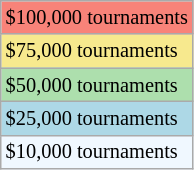<table class="wikitable" style="font-size:85%;">
<tr style="background:#f88379;">
<td>$100,000 tournaments</td>
</tr>
<tr style="background:#f7e98e;">
<td>$75,000 tournaments</td>
</tr>
<tr style="background:#addfad;">
<td>$50,000 tournaments</td>
</tr>
<tr style="background:lightblue;">
<td>$25,000 tournaments</td>
</tr>
<tr style="background:#f0f8ff;">
<td>$10,000 tournaments</td>
</tr>
</table>
